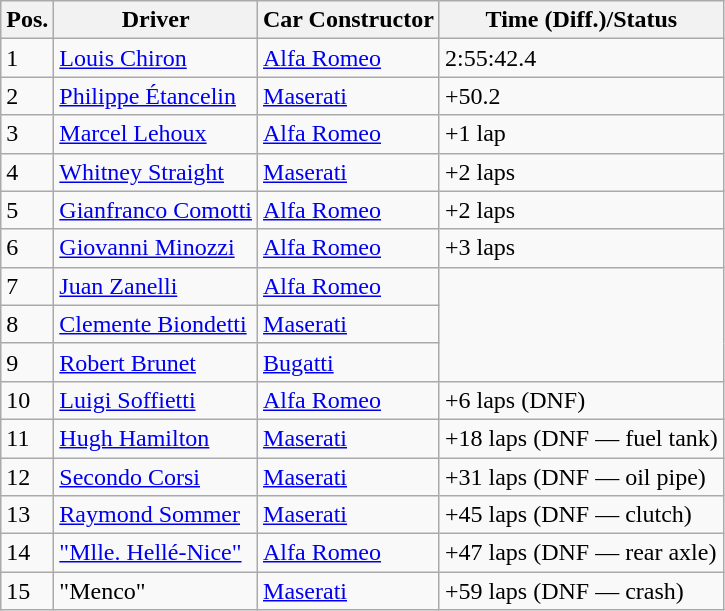<table class="wikitable">
<tr>
<th>Pos.</th>
<th>Driver</th>
<th>Car Constructor</th>
<th>Time (Diff.)/Status</th>
</tr>
<tr>
<td>1</td>
<td><a href='#'>Louis Chiron</a></td>
<td><a href='#'>Alfa Romeo</a></td>
<td>2:55:42.4</td>
</tr>
<tr>
<td>2</td>
<td><a href='#'>Philippe Étancelin</a></td>
<td><a href='#'>Maserati</a></td>
<td>+50.2</td>
</tr>
<tr>
<td>3</td>
<td><a href='#'>Marcel Lehoux</a></td>
<td><a href='#'>Alfa Romeo</a></td>
<td>+1 lap</td>
</tr>
<tr>
<td>4</td>
<td><a href='#'>Whitney Straight</a></td>
<td><a href='#'>Maserati</a></td>
<td>+2 laps</td>
</tr>
<tr>
<td>5</td>
<td><a href='#'>Gianfranco Comotti</a></td>
<td><a href='#'>Alfa Romeo</a></td>
<td>+2 laps</td>
</tr>
<tr>
<td>6</td>
<td><a href='#'>Giovanni Minozzi</a></td>
<td><a href='#'>Alfa Romeo</a></td>
<td>+3 laps</td>
</tr>
<tr>
<td>7</td>
<td><a href='#'>Juan Zanelli</a></td>
<td><a href='#'>Alfa Romeo</a></td>
<td rowspan="3"></td>
</tr>
<tr>
<td>8</td>
<td><a href='#'>Clemente Biondetti</a></td>
<td><a href='#'>Maserati</a></td>
</tr>
<tr>
<td>9</td>
<td><a href='#'>Robert Brunet</a></td>
<td><a href='#'>Bugatti</a></td>
</tr>
<tr>
<td>10</td>
<td><a href='#'>Luigi Soffietti</a></td>
<td><a href='#'>Alfa Romeo</a></td>
<td>+6 laps (DNF)</td>
</tr>
<tr>
<td>11</td>
<td><a href='#'>Hugh Hamilton</a></td>
<td><a href='#'>Maserati</a></td>
<td>+18 laps (DNF — fuel tank)</td>
</tr>
<tr>
<td>12</td>
<td><a href='#'>Secondo Corsi</a></td>
<td><a href='#'>Maserati</a></td>
<td>+31 laps (DNF — oil pipe)</td>
</tr>
<tr>
<td>13</td>
<td><a href='#'>Raymond Sommer</a></td>
<td><a href='#'>Maserati</a></td>
<td>+45 laps (DNF — clutch)</td>
</tr>
<tr>
<td>14</td>
<td><a href='#'>"Mlle. Hellé-Nice"</a></td>
<td><a href='#'>Alfa Romeo</a></td>
<td>+47 laps (DNF — rear axle)</td>
</tr>
<tr>
<td>15</td>
<td>"Menco"</td>
<td><a href='#'>Maserati</a></td>
<td>+59 laps (DNF — crash)</td>
</tr>
</table>
